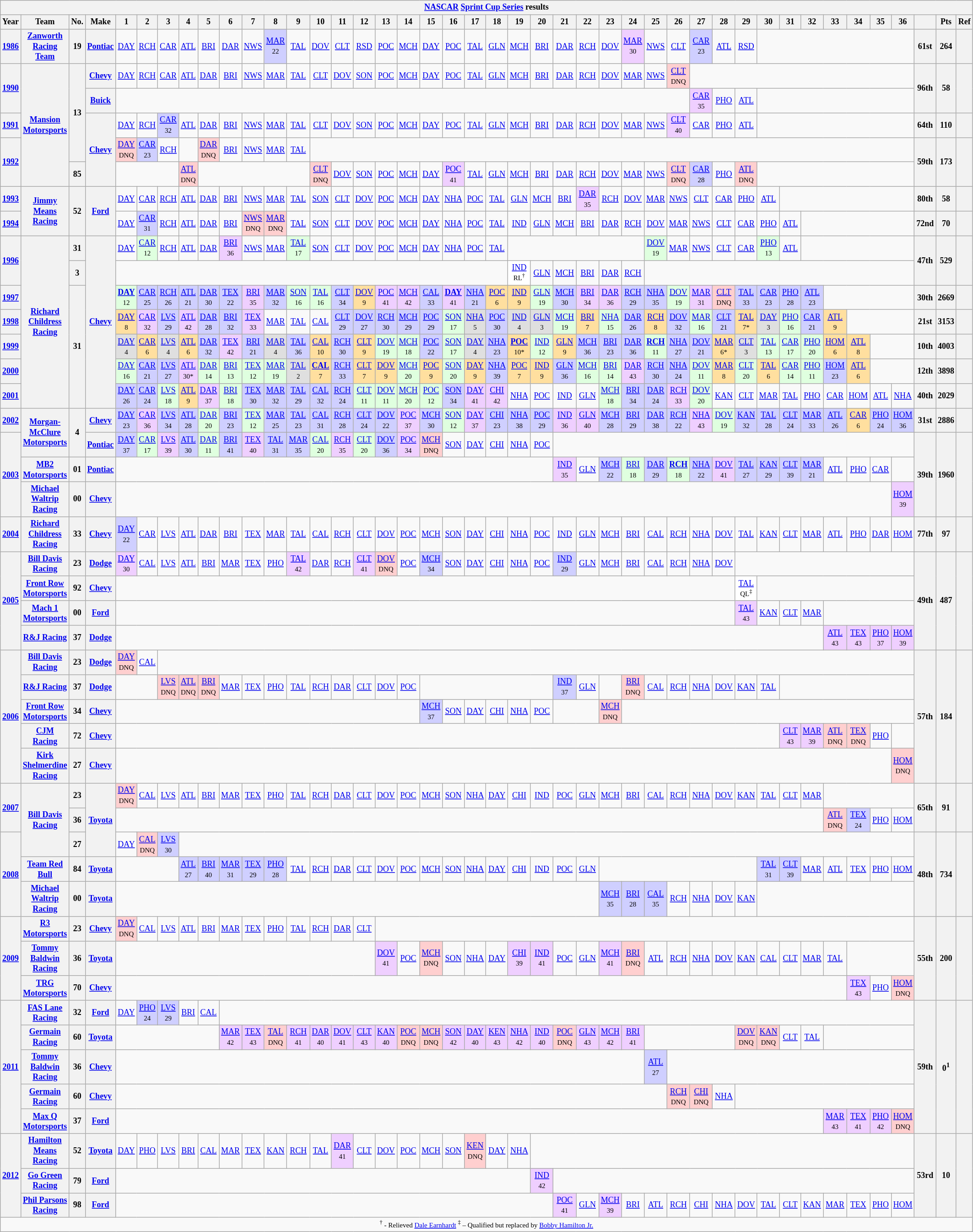<table class="wikitable" style="text-align:center; font-size:75%">
<tr>
<th colspan=45><a href='#'>NASCAR</a> <a href='#'>Sprint Cup Series</a> results</th>
</tr>
<tr>
<th>Year</th>
<th>Team</th>
<th>No.</th>
<th>Make</th>
<th>1</th>
<th>2</th>
<th>3</th>
<th>4</th>
<th>5</th>
<th>6</th>
<th>7</th>
<th>8</th>
<th>9</th>
<th>10</th>
<th>11</th>
<th>12</th>
<th>13</th>
<th>14</th>
<th>15</th>
<th>16</th>
<th>17</th>
<th>18</th>
<th>19</th>
<th>20</th>
<th>21</th>
<th>22</th>
<th>23</th>
<th>24</th>
<th>25</th>
<th>26</th>
<th>27</th>
<th>28</th>
<th>29</th>
<th>30</th>
<th>31</th>
<th>32</th>
<th>33</th>
<th>34</th>
<th>35</th>
<th>36</th>
<th></th>
<th>Pts</th>
<th>Ref</th>
</tr>
<tr>
<th><a href='#'>1986</a></th>
<th><a href='#'>Zanworth Racing Team</a></th>
<th>19</th>
<th><a href='#'>Pontiac</a></th>
<td><a href='#'>DAY</a></td>
<td><a href='#'>RCH</a></td>
<td><a href='#'>CAR</a></td>
<td><a href='#'>ATL</a></td>
<td><a href='#'>BRI</a></td>
<td><a href='#'>DAR</a></td>
<td><a href='#'>NWS</a></td>
<td style="background:#CFCFFF;"><a href='#'>MAR</a><br><small>22</small></td>
<td><a href='#'>TAL</a></td>
<td><a href='#'>DOV</a></td>
<td><a href='#'>CLT</a></td>
<td><a href='#'>RSD</a></td>
<td><a href='#'>POC</a></td>
<td><a href='#'>MCH</a></td>
<td><a href='#'>DAY</a></td>
<td><a href='#'>POC</a></td>
<td><a href='#'>TAL</a></td>
<td><a href='#'>GLN</a></td>
<td><a href='#'>MCH</a></td>
<td><a href='#'>BRI</a></td>
<td><a href='#'>DAR</a></td>
<td><a href='#'>RCH</a></td>
<td><a href='#'>DOV</a></td>
<td style="background:#EFCFFF;"><a href='#'>MAR</a><br><small>30</small></td>
<td><a href='#'>NWS</a></td>
<td><a href='#'>CLT</a></td>
<td style="background:#CFCFFF;"><a href='#'>CAR</a><br><small>23</small></td>
<td><a href='#'>ATL</a></td>
<td><a href='#'>RSD</a></td>
<td colspan=7></td>
<th>61st</th>
<th>264</th>
<th></th>
</tr>
<tr>
<th rowspan=2><a href='#'>1990</a></th>
<th rowspan=5><a href='#'>Mansion Motorsports</a></th>
<th rowspan=4>13</th>
<th><a href='#'>Chevy</a></th>
<td><a href='#'>DAY</a></td>
<td><a href='#'>RCH</a></td>
<td><a href='#'>CAR</a></td>
<td><a href='#'>ATL</a></td>
<td><a href='#'>DAR</a></td>
<td><a href='#'>BRI</a></td>
<td><a href='#'>NWS</a></td>
<td><a href='#'>MAR</a></td>
<td><a href='#'>TAL</a></td>
<td><a href='#'>CLT</a></td>
<td><a href='#'>DOV</a></td>
<td><a href='#'>SON</a></td>
<td><a href='#'>POC</a></td>
<td><a href='#'>MCH</a></td>
<td><a href='#'>DAY</a></td>
<td><a href='#'>POC</a></td>
<td><a href='#'>TAL</a></td>
<td><a href='#'>GLN</a></td>
<td><a href='#'>MCH</a></td>
<td><a href='#'>BRI</a></td>
<td><a href='#'>DAR</a></td>
<td><a href='#'>RCH</a></td>
<td><a href='#'>DOV</a></td>
<td><a href='#'>MAR</a></td>
<td><a href='#'>NWS</a></td>
<td style="background:#FFCFCF;"><a href='#'>CLT</a><br><small>DNQ</small></td>
<td colspan=10></td>
<th rowspan=2>96th</th>
<th rowspan=2>58</th>
<th rowspan=2></th>
</tr>
<tr>
<th><a href='#'>Buick</a></th>
<td colspan=26></td>
<td style="background:#EFCFFF;"><a href='#'>CAR</a><br><small>35</small></td>
<td><a href='#'>PHO</a></td>
<td><a href='#'>ATL</a></td>
<td colspan=7></td>
</tr>
<tr>
<th><a href='#'>1991</a></th>
<th rowspan=3><a href='#'>Chevy</a></th>
<td><a href='#'>DAY</a></td>
<td><a href='#'>RCH</a></td>
<td style="background:#CFCFFF;"><a href='#'>CAR</a><br><small>32</small></td>
<td><a href='#'>ATL</a></td>
<td><a href='#'>DAR</a></td>
<td><a href='#'>BRI</a></td>
<td><a href='#'>NWS</a></td>
<td><a href='#'>MAR</a></td>
<td><a href='#'>TAL</a></td>
<td><a href='#'>CLT</a></td>
<td><a href='#'>DOV</a></td>
<td><a href='#'>SON</a></td>
<td><a href='#'>POC</a></td>
<td><a href='#'>MCH</a></td>
<td><a href='#'>DAY</a></td>
<td><a href='#'>POC</a></td>
<td><a href='#'>TAL</a></td>
<td><a href='#'>GLN</a></td>
<td><a href='#'>MCH</a></td>
<td><a href='#'>BRI</a></td>
<td><a href='#'>DAR</a></td>
<td><a href='#'>RCH</a></td>
<td><a href='#'>DOV</a></td>
<td><a href='#'>MAR</a></td>
<td><a href='#'>NWS</a></td>
<td style="background:#EFCFFF;"><a href='#'>CLT</a><br><small>40</small></td>
<td><a href='#'>CAR</a></td>
<td><a href='#'>PHO</a></td>
<td><a href='#'>ATL</a></td>
<td colspan=7></td>
<th>64th</th>
<th>110</th>
<th></th>
</tr>
<tr>
<th rowspan=2><a href='#'>1992</a></th>
<td style="background:#FFCFCF;"><a href='#'>DAY</a><br><small>DNQ</small></td>
<td style="background:#CFCFFF;"><a href='#'>CAR</a><br><small>23</small></td>
<td><a href='#'>RCH</a></td>
<td></td>
<td style="background:#FFCFCF;"><a href='#'>DAR</a><br><small>DNQ</small></td>
<td><a href='#'>BRI</a></td>
<td><a href='#'>NWS</a></td>
<td><a href='#'>MAR</a></td>
<td><a href='#'>TAL</a></td>
<td colspan=27></td>
<th rowspan=2>59th</th>
<th rowspan=2>173</th>
<th rowspan=2></th>
</tr>
<tr>
<th>85</th>
<td colspan=3></td>
<td style="background:#FFCFCF;"><a href='#'>ATL</a><br><small>DNQ</small></td>
<td colspan=5></td>
<td style="background:#FFCFCF;"><a href='#'>CLT</a><br><small>DNQ</small></td>
<td><a href='#'>DOV</a></td>
<td><a href='#'>SON</a></td>
<td><a href='#'>POC</a></td>
<td><a href='#'>MCH</a></td>
<td><a href='#'>DAY</a></td>
<td style="background:#EFCFFF;"><a href='#'>POC</a><br><small>41</small></td>
<td><a href='#'>TAL</a></td>
<td><a href='#'>GLN</a></td>
<td><a href='#'>MCH</a></td>
<td><a href='#'>BRI</a></td>
<td><a href='#'>DAR</a></td>
<td><a href='#'>RCH</a></td>
<td><a href='#'>DOV</a></td>
<td><a href='#'>MAR</a></td>
<td><a href='#'>NWS</a></td>
<td style="background:#FFCFCF;"><a href='#'>CLT</a><br><small>DNQ</small></td>
<td style="background:#CFCFFF;"><a href='#'>CAR</a><br><small>28</small></td>
<td><a href='#'>PHO</a></td>
<td style="background:#FFCFCF;"><a href='#'>ATL</a><br><small>DNQ</small></td>
<td colspan=7></td>
</tr>
<tr>
<th><a href='#'>1993</a></th>
<th rowspan=2><a href='#'>Jimmy Means Racing</a></th>
<th rowspan=2>52</th>
<th rowspan=2><a href='#'>Ford</a></th>
<td><a href='#'>DAY</a></td>
<td><a href='#'>CAR</a></td>
<td><a href='#'>RCH</a></td>
<td><a href='#'>ATL</a></td>
<td><a href='#'>DAR</a></td>
<td><a href='#'>BRI</a></td>
<td><a href='#'>NWS</a></td>
<td><a href='#'>MAR</a></td>
<td><a href='#'>TAL</a></td>
<td><a href='#'>SON</a></td>
<td><a href='#'>CLT</a></td>
<td><a href='#'>DOV</a></td>
<td><a href='#'>POC</a></td>
<td><a href='#'>MCH</a></td>
<td><a href='#'>DAY</a></td>
<td><a href='#'>NHA</a></td>
<td><a href='#'>POC</a></td>
<td><a href='#'>TAL</a></td>
<td><a href='#'>GLN</a></td>
<td><a href='#'>MCH</a></td>
<td><a href='#'>BRI</a></td>
<td style="background:#EFCFFF;"><a href='#'>DAR</a><br><small>35</small></td>
<td><a href='#'>RCH</a></td>
<td><a href='#'>DOV</a></td>
<td><a href='#'>MAR</a></td>
<td><a href='#'>NWS</a></td>
<td><a href='#'>CLT</a></td>
<td><a href='#'>CAR</a></td>
<td><a href='#'>PHO</a></td>
<td><a href='#'>ATL</a></td>
<td colspan=6></td>
<th>80th</th>
<th>58</th>
<th></th>
</tr>
<tr>
<th><a href='#'>1994</a></th>
<td><a href='#'>DAY</a></td>
<td style="background:#CFCFFF;"><a href='#'>CAR</a><br><small>31</small></td>
<td><a href='#'>RCH</a></td>
<td><a href='#'>ATL</a></td>
<td><a href='#'>DAR</a></td>
<td><a href='#'>BRI</a></td>
<td style="background:#FFCFCF;"><a href='#'>NWS</a><br><small>DNQ</small></td>
<td style="background:#FFCFCF;"><a href='#'>MAR</a><br><small>DNQ</small></td>
<td><a href='#'>TAL</a></td>
<td><a href='#'>SON</a></td>
<td><a href='#'>CLT</a></td>
<td><a href='#'>DOV</a></td>
<td><a href='#'>POC</a></td>
<td><a href='#'>MCH</a></td>
<td><a href='#'>DAY</a></td>
<td><a href='#'>NHA</a></td>
<td><a href='#'>POC</a></td>
<td><a href='#'>TAL</a></td>
<td><a href='#'>IND</a></td>
<td><a href='#'>GLN</a></td>
<td><a href='#'>MCH</a></td>
<td><a href='#'>BRI</a></td>
<td><a href='#'>DAR</a></td>
<td><a href='#'>RCH</a></td>
<td><a href='#'>DOV</a></td>
<td><a href='#'>MAR</a></td>
<td><a href='#'>NWS</a></td>
<td><a href='#'>CLT</a></td>
<td><a href='#'>CAR</a></td>
<td><a href='#'>PHO</a></td>
<td><a href='#'>ATL</a></td>
<td colspan=5></td>
<th>72nd</th>
<th>70</th>
<th></th>
</tr>
<tr>
<th rowspan=2><a href='#'>1996</a></th>
<th rowspan=7><a href='#'>Richard Childress Racing</a></th>
<th>31</th>
<th rowspan=7><a href='#'>Chevy</a></th>
<td><a href='#'>DAY</a></td>
<td style="background:#DFFFDF;"><a href='#'>CAR</a><br><small>12</small></td>
<td><a href='#'>RCH</a></td>
<td><a href='#'>ATL</a></td>
<td><a href='#'>DAR</a></td>
<td style="background:#EFCFFF;"><a href='#'>BRI</a><br><small>36</small></td>
<td><a href='#'>NWS</a></td>
<td><a href='#'>MAR</a></td>
<td style="background:#DFFFDF;"><a href='#'>TAL</a><br><small>17</small></td>
<td><a href='#'>SON</a></td>
<td><a href='#'>CLT</a></td>
<td><a href='#'>DOV</a></td>
<td><a href='#'>POC</a></td>
<td><a href='#'>MCH</a></td>
<td><a href='#'>DAY</a></td>
<td><a href='#'>NHA</a></td>
<td><a href='#'>POC</a></td>
<td><a href='#'>TAL</a></td>
<td colspan=6></td>
<td style="background:#DFFFDF;"><a href='#'>DOV</a><br><small>19</small></td>
<td><a href='#'>MAR</a></td>
<td><a href='#'>NWS</a></td>
<td><a href='#'>CLT</a></td>
<td><a href='#'>CAR</a></td>
<td style="background:#DFFFDF;"><a href='#'>PHO</a><br><small>13</small></td>
<td><a href='#'>ATL</a></td>
<td colspan=5></td>
<th rowspan=2>47th</th>
<th rowspan=2>529</th>
<th rowspan=2></th>
</tr>
<tr>
<th>3</th>
<td colspan=18></td>
<td style="background:#FFFFFF;"><a href='#'>IND</a><br><small>RL<sup>†</sup></small></td>
<td><a href='#'>GLN</a></td>
<td><a href='#'>MCH</a></td>
<td><a href='#'>BRI</a></td>
<td><a href='#'>DAR</a></td>
<td><a href='#'>RCH</a></td>
<td colspan=12></td>
</tr>
<tr>
<th><a href='#'>1997</a></th>
<th rowspan=5>31</th>
<td style="background:#DFFFDF;"><strong><a href='#'>DAY</a></strong><br><small>12</small></td>
<td style="background:#CFCFFF;"><a href='#'>CAR</a><br><small>25</small></td>
<td style="background:#CFCFFF;"><a href='#'>RCH</a><br><small>26</small></td>
<td style="background:#CFCFFF;"><a href='#'>ATL</a><br><small>21</small></td>
<td style="background:#CFCFFF;"><a href='#'>DAR</a><br><small>30</small></td>
<td style="background:#CFCFFF;"><a href='#'>TEX</a><br><small>22</small></td>
<td style="background:#EFCFFF;"><a href='#'>BRI</a><br><small>35</small></td>
<td style="background:#CFCFFF;"><a href='#'>MAR</a><br><small>32</small></td>
<td style="background:#DFFFDF;"><a href='#'>SON</a><br><small>16</small></td>
<td style="background:#DFFFDF;"><a href='#'>TAL</a><br><small>16</small></td>
<td style="background:#CFCFFF;"><a href='#'>CLT</a><br><small>34</small></td>
<td style="background:#FFDF9F;"><a href='#'>DOV</a><br><small>9</small></td>
<td style="background:#EFCFFF;"><a href='#'>POC</a><br><small>41</small></td>
<td style="background:#EFCFFF;"><a href='#'>MCH</a><br><small>42</small></td>
<td style="background:#CFCFFF;"><a href='#'>CAL</a><br><small>33</small></td>
<td style="background:#EFCFFF;"><strong><a href='#'>DAY</a></strong><br><small>41</small></td>
<td style="background:#CFCFFF;"><a href='#'>NHA</a><br><small>21</small></td>
<td style="background:#FFDF9F;"><a href='#'>POC</a><br><small>6</small></td>
<td style="background:#FFDF9F;"><a href='#'>IND</a><br><small>9</small></td>
<td style="background:#DFFFDF;"><a href='#'>GLN</a><br><small>19</small></td>
<td style="background:#CFCFFF;"><a href='#'>MCH</a><br><small>30</small></td>
<td style="background:#EFCFFF;"><a href='#'>BRI</a><br><small>34</small></td>
<td style="background:#EFCFFF;"><a href='#'>DAR</a><br><small>36</small></td>
<td style="background:#CFCFFF;"><a href='#'>RCH</a><br><small>29</small></td>
<td style="background:#CFCFFF;"><a href='#'>NHA</a><br><small>35</small></td>
<td style="background:#DFFFDF;"><a href='#'>DOV</a><br><small>19</small></td>
<td style="background:#EFCFFF;"><a href='#'>MAR</a><br><small>31</small></td>
<td style="background:#FFCFCF;"><a href='#'>CLT</a><br><small>DNQ</small></td>
<td style="background:#CFCFFF;"><a href='#'>TAL</a><br><small>33</small></td>
<td style="background:#CFCFFF;"><a href='#'>CAR</a><br><small>23</small></td>
<td style="background:#CFCFFF;"><a href='#'>PHO</a><br><small>28</small></td>
<td style="background:#CFCFFF;"><a href='#'>ATL</a><br><small>23</small></td>
<td colspan=4></td>
<th>30th</th>
<th>2669</th>
<th></th>
</tr>
<tr>
<th><a href='#'>1998</a></th>
<td style="background:#FFDF9F;"><a href='#'>DAY</a><br><small>8</small></td>
<td style="background:#EFCFFF;"><a href='#'>CAR</a><br><small>32</small></td>
<td style="background:#CFCFFF;"><a href='#'>LVS</a><br><small>29</small></td>
<td style="background:#EFCFFF;"><a href='#'>ATL</a><br><small>42</small></td>
<td style="background:#CFCFFF;"><a href='#'>DAR</a><br><small>28</small></td>
<td style="background:#CFCFFF;"><a href='#'>BRI</a><br><small>32</small></td>
<td style="background:#EFCFFF;"><a href='#'>TEX</a><br><small>33</small></td>
<td><a href='#'>MAR</a></td>
<td><a href='#'>TAL</a></td>
<td><a href='#'>CAL</a></td>
<td style="background:#CFCFFF;"><a href='#'>CLT</a><br><small>29</small></td>
<td style="background:#CFCFFF;"><a href='#'>DOV</a><br><small>27</small></td>
<td style="background:#CFCFFF;"><a href='#'>RCH</a><br><small>30</small></td>
<td style="background:#CFCFFF;"><a href='#'>MCH</a><br><small>29</small></td>
<td style="background:#CFCFFF;"><a href='#'>POC</a><br><small>29</small></td>
<td style="background:#DFFFDF;"><a href='#'>SON</a><br><small>17</small></td>
<td style="background:#DFDFDF;"><a href='#'>NHA</a><br><small>5</small></td>
<td style="background:#CFCFFF;"><a href='#'>POC</a><br><small>30</small></td>
<td style="background:#DFDFDF;"><a href='#'>IND</a><br><small>4</small></td>
<td style="background:#DFDFDF;"><a href='#'>GLN</a><br><small>3</small></td>
<td style="background:#DFFFDF;"><a href='#'>MCH</a><br><small>19</small></td>
<td style="background:#FFDF9F;"><a href='#'>BRI</a><br><small>7</small></td>
<td style="background:#DFFFDF;"><a href='#'>NHA</a><br><small>15</small></td>
<td style="background:#CFCFFF;"><a href='#'>DAR</a><br><small>26</small></td>
<td style="background:#FFDF9F;"><a href='#'>RCH</a><br><small>8</small></td>
<td style="background:#CFCFFF;"><a href='#'>DOV</a><br><small>32</small></td>
<td style="background:#DFFFDF;"><a href='#'>MAR</a><br><small>16</small></td>
<td style="background:#CFCFFF;"><a href='#'>CLT</a><br><small>21</small></td>
<td style="background:#FFDF9F;"><a href='#'>TAL</a><br><small>7*</small></td>
<td style="background:#DFDFDF;"><a href='#'>DAY</a><br><small>3</small></td>
<td style="background:#DFFFDF;"><a href='#'>PHO</a><br><small>16</small></td>
<td style="background:#CFCFFF;"><a href='#'>CAR</a><br><small>21</small></td>
<td style="background:#FFDF9F;"><a href='#'>ATL</a><br><small>9</small></td>
<td colspan=3></td>
<th>21st</th>
<th>3153</th>
<th></th>
</tr>
<tr>
<th><a href='#'>1999</a></th>
<td style="background:#DFDFDF;"><a href='#'>DAY</a><br><small>4</small></td>
<td style="background:#FFDF9F;"><a href='#'>CAR</a><br><small>6</small></td>
<td style="background:#DFDFDF;"><a href='#'>LVS</a><br><small>4</small></td>
<td style="background:#FFDF9F;"><a href='#'>ATL</a><br><small>6</small></td>
<td style="background:#CFCFFF;"><a href='#'>DAR</a><br><small>32</small></td>
<td style="background:#EFCFFF;"><a href='#'>TEX</a><br><small>42</small></td>
<td style="background:#CFCFFF;"><a href='#'>BRI</a><br><small>21</small></td>
<td style="background:#DFDFDF;"><a href='#'>MAR</a><br><small>4</small></td>
<td style="background:#CFCFFF;"><a href='#'>TAL</a><br><small>36</small></td>
<td style="background:#FFDF9F;"><a href='#'>CAL</a><br><small>10</small></td>
<td style="background:#CFCFFF;"><a href='#'>RCH</a><br><small>30</small></td>
<td style="background:#FFDF9F;"><a href='#'>CLT</a><br><small>9</small></td>
<td style="background:#DFFFDF;"><a href='#'>DOV</a><br><small>19</small></td>
<td style="background:#DFFFDF;"><a href='#'>MCH</a><br><small>18</small></td>
<td style="background:#CFCFFF;"><a href='#'>POC</a><br><small>22</small></td>
<td style="background:#DFFFDF;"><a href='#'>SON</a><br><small>17</small></td>
<td style="background:#DFDFDF;"><a href='#'>DAY</a><br><small>4</small></td>
<td style="background:#CFCFFF;"><a href='#'>NHA</a><br><small>23</small></td>
<td style="background:#FFDF9F;"><strong><a href='#'>POC</a></strong><br><small>10*</small></td>
<td style="background:#DFFFDF;"><a href='#'>IND</a><br><small>12</small></td>
<td style="background:#FFDF9F;"><a href='#'>GLN</a><br><small>9</small></td>
<td style="background:#CFCFFF;"><a href='#'>MCH</a><br><small>36</small></td>
<td style="background:#CFCFFF;"><a href='#'>BRI</a><br><small>23</small></td>
<td style="background:#CFCFFF;"><a href='#'>DAR</a><br><small>36</small></td>
<td style="background:#DFFFDF;"><strong><a href='#'>RCH</a></strong><br><small>11</small></td>
<td style="background:#CFCFFF;"><a href='#'>NHA</a><br><small>27</small></td>
<td style="background:#CFCFFF;"><a href='#'>DOV</a><br><small>21</small></td>
<td style="background:#FFDF9F;"><a href='#'>MAR</a><br><small>6*</small></td>
<td style="background:#DFDFDF;"><a href='#'>CLT</a><br><small>3</small></td>
<td style="background:#DFFFDF;"><a href='#'>TAL</a><br><small>13</small></td>
<td style="background:#DFFFDF;"><a href='#'>CAR</a><br><small>17</small></td>
<td style="background:#DFFFDF;"><a href='#'>PHO</a><br><small>20</small></td>
<td style="background:#FFDF9F;"><a href='#'>HOM</a><br><small>6</small></td>
<td style="background:#FFDF9F;"><a href='#'>ATL</a><br><small>8</small></td>
<td colspan=2></td>
<th>10th</th>
<th>4003</th>
<th></th>
</tr>
<tr>
<th><a href='#'>2000</a></th>
<td style="background:#DFFFDF;"><a href='#'>DAY</a><br><small>16</small></td>
<td style="background:#CFCFFF;"><a href='#'>CAR</a><br><small>21</small></td>
<td style="background:#CFCFFF;"><a href='#'>LVS</a><br><small>27</small></td>
<td style="background:#EFCFFF;"><a href='#'>ATL</a><br><small>30*</small></td>
<td style="background:#DFFFDF;"><a href='#'>DAR</a><br><small>14</small></td>
<td style="background:#DFFFDF;"><a href='#'>BRI</a><br><small>13</small></td>
<td style="background:#DFFFDF;"><a href='#'>TEX</a><br><small>12</small></td>
<td style="background:#DFFFDF;"><a href='#'>MAR</a><br><small>19</small></td>
<td style="background:#DFDFDF;"><a href='#'>TAL</a><br><small>2</small></td>
<td style="background:#FFDF9F;"><strong><a href='#'>CAL</a></strong><br><small>7</small></td>
<td style="background:#CFCFFF;"><a href='#'>RCH</a><br><small>33</small></td>
<td style="background:#FFDF9F;"><a href='#'>CLT</a><br><small>7</small></td>
<td style="background:#FFDF9F;"><a href='#'>DOV</a><br><small>9</small></td>
<td style="background:#DFFFDF;"><a href='#'>MCH</a><br><small>20</small></td>
<td style="background:#FFDF9F;"><a href='#'>POC</a><br><small>9</small></td>
<td style="background:#DFFFDF;"><a href='#'>SON</a><br><small>20</small></td>
<td style="background:#FFDF9F;"><a href='#'>DAY</a><br><small>9</small></td>
<td style="background:#CFCFFF;"><a href='#'>NHA</a><br><small>39</small></td>
<td style="background:#FFDF9F;"><a href='#'>POC</a><br><small>7</small></td>
<td style="background:#FFDF9F;"><a href='#'>IND</a><br><small>9</small></td>
<td style="background:#CFCFFF;"><a href='#'>GLN</a><br><small>36</small></td>
<td style="background:#DFFFDF;"><a href='#'>MCH</a><br><small>16</small></td>
<td style="background:#DFFFDF;"><a href='#'>BRI</a><br><small>14</small></td>
<td style="background:#EFCFFF;"><a href='#'>DAR</a><br><small>43</small></td>
<td style="background:#CFCFFF;"><a href='#'>RCH</a><br><small>30</small></td>
<td style="background:#CFCFFF;"><a href='#'>NHA</a><br><small>24</small></td>
<td style="background:#DFFFDF;"><a href='#'>DOV</a><br><small>11</small></td>
<td style="background:#FFDF9F;"><a href='#'>MAR</a><br><small>8</small></td>
<td style="background:#DFFFDF;"><a href='#'>CLT</a><br><small>20</small></td>
<td style="background:#FFDF9F;"><a href='#'>TAL</a><br><small>6</small></td>
<td style="background:#DFFFDF;"><a href='#'>CAR</a><br><small>14</small></td>
<td style="background:#DFFFDF;"><a href='#'>PHO</a><br><small>11</small></td>
<td style="background:#CFCFFF;"><a href='#'>HOM</a><br><small>23</small></td>
<td style="background:#FFDF9F;"><a href='#'>ATL</a><br><small>6</small></td>
<td colspan=2></td>
<th>12th</th>
<th>3898</th>
<th></th>
</tr>
<tr>
<th><a href='#'>2001</a></th>
<td style="background:#CFCFFF;"><a href='#'>DAY</a><br><small>26</small></td>
<td style="background:#CFCFFF;"><a href='#'>CAR</a><br><small>24</small></td>
<td style="background:#DFFFDF;"><a href='#'>LVS</a><br><small>18</small></td>
<td style="background:#FFDF9F;"><a href='#'>ATL</a><br><small>9</small></td>
<td style="background:#EFCFFF;"><a href='#'>DAR</a><br><small>37</small></td>
<td style="background:#DFFFDF;"><a href='#'>BRI</a><br><small>18</small></td>
<td style="background:#CFCFFF;"><a href='#'>TEX</a><br><small>30</small></td>
<td style="background:#CFCFFF;"><a href='#'>MAR</a><br><small>32</small></td>
<td style="background:#CFCFFF;"><a href='#'>TAL</a><br><small>29</small></td>
<td style="background:#CFCFFF;"><a href='#'>CAL</a><br><small>32</small></td>
<td style="background:#CFCFFF;"><a href='#'>RCH</a><br><small>24</small></td>
<td style="background:#DFFFDF;"><a href='#'>CLT</a><br><small>11</small></td>
<td style="background:#DFFFDF;"><a href='#'>DOV</a><br><small>11</small></td>
<td style="background:#DFFFDF;"><a href='#'>MCH</a><br><small>20</small></td>
<td style="background:#DFFFDF;"><a href='#'>POC</a><br><small>12</small></td>
<td style="background:#CFCFFF;"><a href='#'>SON</a><br><small>34</small></td>
<td style="background:#EFCFFF;"><a href='#'>DAY</a><br><small>41</small></td>
<td style="background:#EFCFFF;"><a href='#'>CHI</a><br><small>42</small></td>
<td><a href='#'>NHA</a></td>
<td><a href='#'>POC</a></td>
<td><a href='#'>IND</a></td>
<td><a href='#'>GLN</a></td>
<td style="background:#DFFFDF;"><a href='#'>MCH</a><br><small>18</small></td>
<td style="background:#CFCFFF;"><a href='#'>BRI</a><br><small>34</small></td>
<td style="background:#CFCFFF;"><a href='#'>DAR</a><br><small>24</small></td>
<td style="background:#EFCFFF;"><a href='#'>RCH</a><br><small>33</small></td>
<td style="background:#DFFFDF;"><a href='#'>DOV</a><br><small>20</small></td>
<td><a href='#'>KAN</a></td>
<td><a href='#'>CLT</a></td>
<td><a href='#'>MAR</a></td>
<td><a href='#'>TAL</a></td>
<td><a href='#'>PHO</a></td>
<td><a href='#'>CAR</a></td>
<td><a href='#'>HOM</a></td>
<td><a href='#'>ATL</a></td>
<td><a href='#'>NHA</a></td>
<th>40th</th>
<th>2029</th>
<th></th>
</tr>
<tr>
<th><a href='#'>2002</a></th>
<th rowspan=2><a href='#'>Morgan-McClure Motorsports</a></th>
<th rowspan=2>4</th>
<th><a href='#'>Chevy</a></th>
<td style="background:#CFCFFF;"><a href='#'>DAY</a><br><small>23</small></td>
<td style="background:#EFCFFF;"><a href='#'>CAR</a><br><small>36</small></td>
<td style="background:#CFCFFF;"><a href='#'>LVS</a><br><small>34</small></td>
<td style="background:#CFCFFF;"><a href='#'>ATL</a><br><small>28</small></td>
<td style="background:#DFFFDF;"><a href='#'>DAR</a><br><small>20</small></td>
<td style="background:#CFCFFF;"><a href='#'>BRI</a><br><small>23</small></td>
<td style="background:#DFFFDF;"><a href='#'>TEX</a><br><small>12</small></td>
<td style="background:#CFCFFF;"><a href='#'>MAR</a><br><small>25</small></td>
<td style="background:#CFCFFF;"><a href='#'>TAL</a><br><small>23</small></td>
<td style="background:#CFCFFF;"><a href='#'>CAL</a><br><small>31</small></td>
<td style="background:#CFCFFF;"><a href='#'>RCH</a><br><small>28</small></td>
<td style="background:#CFCFFF;"><a href='#'>CLT</a><br><small>24</small></td>
<td style="background:#CFCFFF;"><a href='#'>DOV</a><br><small>22</small></td>
<td style="background:#EFCFFF;"><a href='#'>POC</a><br><small>37</small></td>
<td style="background:#CFCFFF;"><a href='#'>MCH</a><br><small>30</small></td>
<td style="background:#DFFFDF;"><a href='#'>SON</a><br><small>12</small></td>
<td style="background:#EFCFFF;"><a href='#'>DAY</a><br><small>37</small></td>
<td style="background:#CFCFFF;"><a href='#'>CHI</a><br><small>23</small></td>
<td style="background:#CFCFFF;"><a href='#'>NHA</a><br><small>38</small></td>
<td style="background:#CFCFFF;"><a href='#'>POC</a><br><small>29</small></td>
<td style="background:#EFCFFF;"><a href='#'>IND</a><br><small>36</small></td>
<td style="background:#EFCFFF;"><a href='#'>GLN</a><br><small>40</small></td>
<td style="background:#CFCFFF;"><a href='#'>MCH</a><br><small>28</small></td>
<td style="background:#CFCFFF;"><a href='#'>BRI</a><br><small>29</small></td>
<td style="background:#CFCFFF;"><a href='#'>DAR</a><br><small>38</small></td>
<td style="background:#CFCFFF;"><a href='#'>RCH</a><br><small>22</small></td>
<td style="background:#EFCFFF;"><a href='#'>NHA</a><br><small>43</small></td>
<td style="background:#DFFFDF;"><a href='#'>DOV</a><br><small>19</small></td>
<td style="background:#CFCFFF;"><a href='#'>KAN</a><br><small>32</small></td>
<td style="background:#CFCFFF;"><a href='#'>TAL</a><br><small>28</small></td>
<td style="background:#CFCFFF;"><a href='#'>CLT</a><br><small>24</small></td>
<td style="background:#CFCFFF;"><a href='#'>MAR</a><br><small>33</small></td>
<td style="background:#CFCFFF;"><a href='#'>ATL</a><br><small>26</small></td>
<td style="background:#FFDF9F;"><a href='#'>CAR</a><br><small>6</small></td>
<td style="background:#CFCFFF;"><a href='#'>PHO</a><br><small>24</small></td>
<td style="background:#CFCFFF;"><a href='#'>HOM</a><br><small>36</small></td>
<th>31st</th>
<th>2886</th>
<th></th>
</tr>
<tr>
<th rowspan=3><a href='#'>2003</a></th>
<th><a href='#'>Pontiac</a></th>
<td style="background:#CFCFFF;"><a href='#'>DAY</a><br><small>37</small></td>
<td style="background:#DFFFDF;"><a href='#'>CAR</a><br><small>17</small></td>
<td style="background:#EFCFFF;"><a href='#'>LVS</a><br><small>39</small></td>
<td style="background:#CFCFFF;"><a href='#'>ATL</a><br><small>30</small></td>
<td style="background:#DFFFDF;"><a href='#'>DAR</a><br><small>11</small></td>
<td style="background:#CFCFFF;"><a href='#'>BRI</a><br><small>41</small></td>
<td style="background:#EFCFFF;"><a href='#'>TEX</a><br><small>40</small></td>
<td style="background:#CFCFFF;"><a href='#'>TAL</a><br><small>31</small></td>
<td style="background:#CFCFFF;"><a href='#'>MAR</a><br><small>35</small></td>
<td style="background:#DFFFDF;"><a href='#'>CAL</a><br><small>20</small></td>
<td style="background:#EFCFFF;"><a href='#'>RCH</a><br><small>35</small></td>
<td style="background:#DFFFDF;"><a href='#'>CLT</a><br><small>20</small></td>
<td style="background:#CFCFFF;"><a href='#'>DOV</a><br><small>36</small></td>
<td style="background:#EFCFFF;"><a href='#'>POC</a><br><small>34</small></td>
<td style="background:#FFCFCF;"><a href='#'>MCH</a><br><small>DNQ</small></td>
<td><a href='#'>SON</a></td>
<td><a href='#'>DAY</a></td>
<td><a href='#'>CHI</a></td>
<td><a href='#'>NHA</a></td>
<td><a href='#'>POC</a></td>
<td colspan=16></td>
<th rowspan=3>39th</th>
<th rowspan=3>1960</th>
<th rowspan=3></th>
</tr>
<tr>
<th><a href='#'>MB2 Motorsports</a></th>
<th>01</th>
<th><a href='#'>Pontiac</a></th>
<td colspan=20></td>
<td style="background:#EFCFFF;"><a href='#'>IND</a><br><small>35</small></td>
<td><a href='#'>GLN</a></td>
<td style="background:#CFCFFF;"><a href='#'>MCH</a><br><small>22</small></td>
<td style="background:#DFFFDF;"><a href='#'>BRI</a><br><small>18</small></td>
<td style="background:#CFCFFF;"><a href='#'>DAR</a><br><small>29</small></td>
<td style="background:#DFFFDF;"><strong><a href='#'>RCH</a></strong><br><small>18</small></td>
<td style="background:#CFCFFF;"><a href='#'>NHA</a><br><small>22</small></td>
<td style="background:#EFCFFF;"><a href='#'>DOV</a><br><small>41</small></td>
<td style="background:#CFCFFF;"><a href='#'>TAL</a><br><small>27</small></td>
<td style="background:#CFCFFF;"><a href='#'>KAN</a><br><small>29</small></td>
<td style="background:#CFCFFF;"><a href='#'>CLT</a><br><small>39</small></td>
<td style="background:#CFCFFF;"><a href='#'>MAR</a><br><small>21</small></td>
<td><a href='#'>ATL</a></td>
<td><a href='#'>PHO</a></td>
<td><a href='#'>CAR</a></td>
<td></td>
</tr>
<tr>
<th><a href='#'>Michael Waltrip Racing</a></th>
<th>00</th>
<th><a href='#'>Chevy</a></th>
<td colspan=35></td>
<td style="background:#EFCFFF;"><a href='#'>HOM</a><br><small>39</small></td>
</tr>
<tr>
<th><a href='#'>2004</a></th>
<th><a href='#'>Richard Childress Racing</a></th>
<th>33</th>
<th><a href='#'>Chevy</a></th>
<td style="background:#CFCFFF;"><a href='#'>DAY</a><br><small>22</small></td>
<td><a href='#'>CAR</a></td>
<td><a href='#'>LVS</a></td>
<td><a href='#'>ATL</a></td>
<td><a href='#'>DAR</a></td>
<td><a href='#'>BRI</a></td>
<td><a href='#'>TEX</a></td>
<td><a href='#'>MAR</a></td>
<td><a href='#'>TAL</a></td>
<td><a href='#'>CAL</a></td>
<td><a href='#'>RCH</a></td>
<td><a href='#'>CLT</a></td>
<td><a href='#'>DOV</a></td>
<td><a href='#'>POC</a></td>
<td><a href='#'>MCH</a></td>
<td><a href='#'>SON</a></td>
<td><a href='#'>DAY</a></td>
<td><a href='#'>CHI</a></td>
<td><a href='#'>NHA</a></td>
<td><a href='#'>POC</a></td>
<td><a href='#'>IND</a></td>
<td><a href='#'>GLN</a></td>
<td><a href='#'>MCH</a></td>
<td><a href='#'>BRI</a></td>
<td><a href='#'>CAL</a></td>
<td><a href='#'>RCH</a></td>
<td><a href='#'>NHA</a></td>
<td><a href='#'>DOV</a></td>
<td><a href='#'>TAL</a></td>
<td><a href='#'>KAN</a></td>
<td><a href='#'>CLT</a></td>
<td><a href='#'>MAR</a></td>
<td><a href='#'>ATL</a></td>
<td><a href='#'>PHO</a></td>
<td><a href='#'>DAR</a></td>
<td><a href='#'>HOM</a></td>
<th>77th</th>
<th>97</th>
<th></th>
</tr>
<tr>
<th rowspan=4><a href='#'>2005</a></th>
<th><a href='#'>Bill Davis Racing</a></th>
<th>23</th>
<th><a href='#'>Dodge</a></th>
<td style="background:#EFCFFF;"><a href='#'>DAY</a><br><small>30</small></td>
<td><a href='#'>CAL</a></td>
<td><a href='#'>LVS</a></td>
<td><a href='#'>ATL</a></td>
<td><a href='#'>BRI</a></td>
<td><a href='#'>MAR</a></td>
<td><a href='#'>TEX</a></td>
<td><a href='#'>PHO</a></td>
<td style="background:#EFCFFF;"><a href='#'>TAL</a><br><small>42</small></td>
<td><a href='#'>DAR</a></td>
<td><a href='#'>RCH</a></td>
<td style="background:#EFCFFF;"><a href='#'>CLT</a><br><small>41</small></td>
<td style="background:#FFCFCF;"><a href='#'>DOV</a><br><small>DNQ</small></td>
<td><a href='#'>POC</a></td>
<td style="background:#CFCFFF;"><a href='#'>MCH</a><br><small>34</small></td>
<td><a href='#'>SON</a></td>
<td><a href='#'>DAY</a></td>
<td><a href='#'>CHI</a></td>
<td><a href='#'>NHA</a></td>
<td><a href='#'>POC</a></td>
<td style="background:#CFCFFF;"><a href='#'>IND</a><br><small>29</small></td>
<td><a href='#'>GLN</a></td>
<td><a href='#'>MCH</a></td>
<td><a href='#'>BRI</a></td>
<td><a href='#'>CAL</a></td>
<td><a href='#'>RCH</a></td>
<td><a href='#'>NHA</a></td>
<td><a href='#'>DOV</a></td>
<td colspan=8></td>
<th rowspan=4>49th</th>
<th rowspan=4>487</th>
<th rowspan=4></th>
</tr>
<tr>
<th><a href='#'>Front Row Motorsports</a></th>
<th>92</th>
<th><a href='#'>Chevy</a></th>
<td colspan=28></td>
<td style="background:#ffffff;"><a href='#'>TAL</a><br><small>QL<sup>‡</sup></small></td>
<td colspan=7></td>
</tr>
<tr>
<th><a href='#'>Mach 1 Motorsports</a></th>
<th>00</th>
<th><a href='#'>Ford</a></th>
<td colspan=28></td>
<td style="background:#EFCFFF;"><a href='#'>TAL</a><br><small>43</small></td>
<td><a href='#'>KAN</a></td>
<td><a href='#'>CLT</a></td>
<td><a href='#'>MAR</a></td>
<td colspan=4></td>
</tr>
<tr>
<th><a href='#'>R&J Racing</a></th>
<th>37</th>
<th><a href='#'>Dodge</a></th>
<td colspan=32></td>
<td style="background:#EFCFFF;"><a href='#'>ATL</a><br><small>43</small></td>
<td style="background:#EFCFFF;"><a href='#'>TEX</a><br><small>43</small></td>
<td style="background:#EFCFFF;"><a href='#'>PHO</a><br><small>37</small></td>
<td style="background:#EFCFFF;"><a href='#'>HOM</a><br><small>39</small></td>
</tr>
<tr>
<th rowspan=5><a href='#'>2006</a></th>
<th><a href='#'>Bill Davis Racing</a></th>
<th>23</th>
<th><a href='#'>Dodge</a></th>
<td style="background:#FFCFCF;"><a href='#'>DAY</a><br><small>DNQ</small></td>
<td><a href='#'>CAL</a></td>
<td colspan=34></td>
<th rowspan=5>57th</th>
<th rowspan=5>184</th>
<th rowspan=5></th>
</tr>
<tr>
<th><a href='#'>R&J Racing</a></th>
<th>37</th>
<th><a href='#'>Dodge</a></th>
<td colspan=2></td>
<td style="background:#FFCFCF;"><a href='#'>LVS</a><br><small>DNQ</small></td>
<td style="background:#FFCFCF;"><a href='#'>ATL</a><br><small>DNQ</small></td>
<td style="background:#FFCFCF;"><a href='#'>BRI</a><br><small>DNQ</small></td>
<td><a href='#'>MAR</a></td>
<td><a href='#'>TEX</a></td>
<td><a href='#'>PHO</a></td>
<td><a href='#'>TAL</a></td>
<td><a href='#'>RCH</a></td>
<td><a href='#'>DAR</a></td>
<td><a href='#'>CLT</a></td>
<td><a href='#'>DOV</a></td>
<td><a href='#'>POC</a></td>
<td colspan=6></td>
<td style="background:#CFCFFF;"><a href='#'>IND</a><br><small>37</small></td>
<td><a href='#'>GLN</a></td>
<td></td>
<td style="background:#FFCFCF;"><a href='#'>BRI</a><br><small>DNQ</small></td>
<td><a href='#'>CAL</a></td>
<td><a href='#'>RCH</a></td>
<td><a href='#'>NHA</a></td>
<td><a href='#'>DOV</a></td>
<td><a href='#'>KAN</a></td>
<td><a href='#'>TAL</a></td>
<td colspan=6></td>
</tr>
<tr>
<th><a href='#'>Front Row Motorsports</a></th>
<th>34</th>
<th><a href='#'>Chevy</a></th>
<td colspan=14></td>
<td style="background:#CFCFFF;"><a href='#'>MCH</a><br><small>37</small></td>
<td><a href='#'>SON</a></td>
<td><a href='#'>DAY</a></td>
<td><a href='#'>CHI</a></td>
<td><a href='#'>NHA</a></td>
<td><a href='#'>POC</a></td>
<td colspan=2></td>
<td style="background:#FFCFCF;"><a href='#'>MCH</a><br><small>DNQ</small></td>
<td colspan=13></td>
</tr>
<tr>
<th><a href='#'>CJM Racing</a></th>
<th>72</th>
<th><a href='#'>Chevy</a></th>
<td colspan=30></td>
<td style="background:#EFCFFF;"><a href='#'>CLT</a><br><small>43</small></td>
<td style="background:#EFCFFF;"><a href='#'>MAR</a><br><small>39</small></td>
<td style="background:#FFCFCF;"><a href='#'>ATL</a><br><small>DNQ</small></td>
<td style="background:#FFCFCF;"><a href='#'>TEX</a><br><small>DNQ</small></td>
<td><a href='#'>PHO</a></td>
<td></td>
</tr>
<tr>
<th><a href='#'>Kirk Shelmerdine Racing</a></th>
<th>27</th>
<th><a href='#'>Chevy</a></th>
<td colspan=35></td>
<td style="background:#FFCFCF;"><a href='#'>HOM</a><br><small>DNQ</small></td>
</tr>
<tr>
<th rowspan=2><a href='#'>2007</a></th>
<th rowspan=3><a href='#'>Bill Davis Racing</a></th>
<th>23</th>
<th rowspan=3><a href='#'>Toyota</a></th>
<td style="background:#FFCFCF;"><a href='#'>DAY</a><br><small>DNQ</small></td>
<td><a href='#'>CAL</a></td>
<td><a href='#'>LVS</a></td>
<td><a href='#'>ATL</a></td>
<td><a href='#'>BRI</a></td>
<td><a href='#'>MAR</a></td>
<td><a href='#'>TEX</a></td>
<td><a href='#'>PHO</a></td>
<td><a href='#'>TAL</a></td>
<td><a href='#'>RCH</a></td>
<td><a href='#'>DAR</a></td>
<td><a href='#'>CLT</a></td>
<td><a href='#'>DOV</a></td>
<td><a href='#'>POC</a></td>
<td><a href='#'>MCH</a></td>
<td><a href='#'>SON</a></td>
<td><a href='#'>NHA</a></td>
<td><a href='#'>DAY</a></td>
<td><a href='#'>CHI</a></td>
<td><a href='#'>IND</a></td>
<td><a href='#'>POC</a></td>
<td><a href='#'>GLN</a></td>
<td><a href='#'>MCH</a></td>
<td><a href='#'>BRI</a></td>
<td><a href='#'>CAL</a></td>
<td><a href='#'>RCH</a></td>
<td><a href='#'>NHA</a></td>
<td><a href='#'>DOV</a></td>
<td><a href='#'>KAN</a></td>
<td><a href='#'>TAL</a></td>
<td><a href='#'>CLT</a></td>
<td><a href='#'>MAR</a></td>
<td colspan=4></td>
<th rowspan=2>65th</th>
<th rowspan=2>91</th>
<th rowspan=2></th>
</tr>
<tr>
<th>36</th>
<td colspan=32></td>
<td style="background:#FFCFCF;"><a href='#'>ATL</a><br><small>DNQ</small></td>
<td style="background:#CFCFFF;"><a href='#'>TEX</a><br><small>24</small></td>
<td><a href='#'>PHO</a></td>
<td><a href='#'>HOM</a></td>
</tr>
<tr>
<th rowspan=3><a href='#'>2008</a></th>
<th>27</th>
<td><a href='#'>DAY</a></td>
<td style="background:#FFCFCF;"><a href='#'>CAL</a><br><small>DNQ</small></td>
<td style="background:#CFCFFF;"><a href='#'>LVS</a><br><small>30</small></td>
<td colspan=33></td>
<th rowspan=3>48th</th>
<th rowspan=3>734</th>
<th rowspan=3></th>
</tr>
<tr>
<th><a href='#'>Team Red Bull</a></th>
<th>84</th>
<th><a href='#'>Toyota</a></th>
<td colspan=3></td>
<td style="background:#CFCFFF;"><a href='#'>ATL</a><br><small>27</small></td>
<td style="background:#CFCFFF;"><a href='#'>BRI</a><br><small>40</small></td>
<td style="background:#CFCFFF;"><a href='#'>MAR</a><br><small>31</small></td>
<td style="background:#CFCFFF;"><a href='#'>TEX</a><br><small>29</small></td>
<td style="background:#CFCFFF;"><a href='#'>PHO</a><br><small>28</small></td>
<td><a href='#'>TAL</a></td>
<td><a href='#'>RCH</a></td>
<td><a href='#'>DAR</a></td>
<td><a href='#'>CLT</a></td>
<td><a href='#'>DOV</a></td>
<td><a href='#'>POC</a></td>
<td><a href='#'>MCH</a></td>
<td><a href='#'>SON</a></td>
<td><a href='#'>NHA</a></td>
<td><a href='#'>DAY</a></td>
<td><a href='#'>CHI</a></td>
<td><a href='#'>IND</a></td>
<td><a href='#'>POC</a></td>
<td><a href='#'>GLN</a></td>
<td colspan=7></td>
<td style="background:#CFCFFF;"><a href='#'>TAL</a><br><small>31</small></td>
<td style="background:#CFCFFF;"><a href='#'>CLT</a><br><small>39</small></td>
<td><a href='#'>MAR</a></td>
<td><a href='#'>ATL</a></td>
<td><a href='#'>TEX</a></td>
<td><a href='#'>PHO</a></td>
<td><a href='#'>HOM</a></td>
</tr>
<tr>
<th><a href='#'>Michael Waltrip Racing</a></th>
<th>00</th>
<th><a href='#'>Toyota</a></th>
<td colspan=22></td>
<td style="background:#CFCFFF;"><a href='#'>MCH</a><br><small>35</small></td>
<td style="background:#CFCFFF;"><a href='#'>BRI</a><br><small>28</small></td>
<td style="background:#CFCFFF;"><a href='#'>CAL</a><br><small>35</small></td>
<td><a href='#'>RCH</a></td>
<td><a href='#'>NHA</a></td>
<td><a href='#'>DOV</a></td>
<td><a href='#'>KAN</a></td>
<td colspan=7></td>
</tr>
<tr>
<th rowspan=3><a href='#'>2009</a></th>
<th><a href='#'>R3 Motorsports</a></th>
<th>23</th>
<th><a href='#'>Chevy</a></th>
<td style="background:#FFCFCF;"><a href='#'>DAY</a><br><small>DNQ</small></td>
<td><a href='#'>CAL</a></td>
<td><a href='#'>LVS</a></td>
<td><a href='#'>ATL</a></td>
<td><a href='#'>BRI</a></td>
<td><a href='#'>MAR</a></td>
<td><a href='#'>TEX</a></td>
<td><a href='#'>PHO</a></td>
<td><a href='#'>TAL</a></td>
<td><a href='#'>RCH</a></td>
<td><a href='#'>DAR</a></td>
<td><a href='#'>CLT</a></td>
<td colspan=24></td>
<th rowspan=3>55th</th>
<th rowspan=3>200</th>
<th rowspan=3></th>
</tr>
<tr>
<th><a href='#'>Tommy Baldwin Racing</a></th>
<th>36</th>
<th><a href='#'>Toyota</a></th>
<td colspan=12></td>
<td style="background:#EFCFFF;"><a href='#'>DOV</a><br><small>41</small></td>
<td><a href='#'>POC</a></td>
<td style="background:#FFCFCF;"><a href='#'>MCH</a><br><small>DNQ</small></td>
<td><a href='#'>SON</a></td>
<td><a href='#'>NHA</a></td>
<td><a href='#'>DAY</a></td>
<td style="background:#EFCFFF;"><a href='#'>CHI</a><br><small>39</small></td>
<td style="background:#EFCFFF;"><a href='#'>IND</a><br><small>41</small></td>
<td><a href='#'>POC</a></td>
<td><a href='#'>GLN</a></td>
<td style="background:#EFCFFF;"><a href='#'>MCH</a><br><small>41</small></td>
<td style="background:#FFCFCF;"><a href='#'>BRI</a><br><small>DNQ</small></td>
<td><a href='#'>ATL</a></td>
<td><a href='#'>RCH</a></td>
<td><a href='#'>NHA</a></td>
<td><a href='#'>DOV</a></td>
<td><a href='#'>KAN</a></td>
<td><a href='#'>CAL</a></td>
<td><a href='#'>CLT</a></td>
<td><a href='#'>MAR</a></td>
<td><a href='#'>TAL</a></td>
<td colspan=3></td>
</tr>
<tr>
<th><a href='#'>TRG Motorsports</a></th>
<th>70</th>
<th><a href='#'>Chevy</a></th>
<td colspan=33></td>
<td style="background:#EFCFFF;"><a href='#'>TEX</a><br><small>43</small></td>
<td><a href='#'>PHO</a></td>
<td style="background:#FFCFCF;"><a href='#'>HOM</a><br><small>DNQ</small></td>
</tr>
<tr>
<th rowspan=5><a href='#'>2011</a></th>
<th><a href='#'>FAS Lane Racing</a></th>
<th>32</th>
<th><a href='#'>Ford</a></th>
<td><a href='#'>DAY</a></td>
<td style="background:#CFCFFF;"><a href='#'>PHO</a><br><small>24</small></td>
<td style="background:#CFCFFF;"><a href='#'>LVS</a><br><small>29</small></td>
<td><a href='#'>BRI</a></td>
<td><a href='#'>CAL</a></td>
<td colspan=31></td>
<th rowspan=5>59th</th>
<th rowspan=5>0<sup>1</sup></th>
<th rowspan=5></th>
</tr>
<tr>
<th><a href='#'>Germain Racing</a></th>
<th>60</th>
<th><a href='#'>Toyota</a></th>
<td colspan=5></td>
<td style="background:#EFCFFF;"><a href='#'>MAR</a><br><small>42</small></td>
<td style="background:#EFCFFF;"><a href='#'>TEX</a><br><small>43</small></td>
<td style="background:#FFCFCF;"><a href='#'>TAL</a><br><small>DNQ</small></td>
<td style="background:#EFCFFF;"><a href='#'>RCH</a><br><small>41</small></td>
<td style="background:#EFCFFF;"><a href='#'>DAR</a><br><small>40</small></td>
<td style="background:#EFCFFF;"><a href='#'>DOV</a><br><small>41</small></td>
<td style="background:#EFCFFF;"><a href='#'>CLT</a><br><small>43</small></td>
<td style="background:#EFCFFF;"><a href='#'>KAN</a><br><small>40</small></td>
<td style="background:#FFCFCF;"><a href='#'>POC</a><br><small>DNQ</small></td>
<td style="background:#FFCFCF;"><a href='#'>MCH</a><br><small>DNQ</small></td>
<td style="background:#EFCFFF;"><a href='#'>SON</a><br><small>42</small></td>
<td style="background:#EFCFFF;"><a href='#'>DAY</a><br><small>40</small></td>
<td style="background:#EFCFFF;"><a href='#'>KEN</a><br><small>43</small></td>
<td style="background:#EFCFFF;"><a href='#'>NHA</a><br><small>42</small></td>
<td style="background:#EFCFFF;"><a href='#'>IND</a><br><small>40</small></td>
<td style="background:#FFCFCF;"><a href='#'>POC</a><br><small>DNQ</small></td>
<td style="background:#EFCFFF;"><a href='#'>GLN</a><br><small>43</small></td>
<td style="background:#EFCFFF;"><a href='#'>MCH</a><br><small>42</small></td>
<td style="background:#EFCFFF;"><a href='#'>BRI</a><br><small>41</small></td>
<td colspan=4></td>
<td style="background:#FFCFCF;"><a href='#'>DOV</a><br><small>DNQ</small></td>
<td style="background:#FFCFCF;"><a href='#'>KAN</a><br><small>DNQ</small></td>
<td><a href='#'>CLT</a></td>
<td><a href='#'>TAL</a></td>
<td colspan=4></td>
</tr>
<tr>
<th><a href='#'>Tommy Baldwin Racing</a></th>
<th>36</th>
<th><a href='#'>Chevy</a></th>
<td colspan=24></td>
<td style="background:#CFCFFF;"><a href='#'>ATL</a><br><small>27</small></td>
<td colspan=11></td>
</tr>
<tr>
<th><a href='#'>Germain Racing</a></th>
<th>60</th>
<th><a href='#'>Chevy</a></th>
<td colspan=25></td>
<td style="background:#FFCFCF;"><a href='#'>RCH</a><br><small>DNQ</small></td>
<td style="background:#FFCFCF;"><a href='#'>CHI</a><br><small>DNQ</small></td>
<td><a href='#'>NHA</a></td>
<td colspan=8></td>
</tr>
<tr>
<th><a href='#'>Max Q Motorsports</a></th>
<th>37</th>
<th><a href='#'>Ford</a></th>
<td colspan=32></td>
<td style="background:#EFCFFF;"><a href='#'>MAR</a><br><small>43</small></td>
<td style="background:#EFCFFF;"><a href='#'>TEX</a><br><small>41</small></td>
<td style="background:#EFCFFF;"><a href='#'>PHO</a><br><small>42</small></td>
<td style="background:#FFCFCF;"><a href='#'>HOM</a><br><small>DNQ</small></td>
</tr>
<tr>
<th rowspan=3><a href='#'>2012</a></th>
<th><a href='#'>Hamilton Means Racing</a></th>
<th>52</th>
<th><a href='#'>Toyota</a></th>
<td><a href='#'>DAY</a></td>
<td><a href='#'>PHO</a></td>
<td><a href='#'>LVS</a></td>
<td><a href='#'>BRI</a></td>
<td><a href='#'>CAL</a></td>
<td><a href='#'>MAR</a></td>
<td><a href='#'>TEX</a></td>
<td><a href='#'>KAN</a></td>
<td><a href='#'>RCH</a></td>
<td><a href='#'>TAL</a></td>
<td style="background:#EFCFFF;"><a href='#'>DAR</a><br><small>41</small></td>
<td><a href='#'>CLT</a></td>
<td><a href='#'>DOV</a></td>
<td><a href='#'>POC</a></td>
<td><a href='#'>MCH</a></td>
<td><a href='#'>SON</a></td>
<td style="background:#FFCFCF;"><a href='#'>KEN</a><br><small>DNQ</small></td>
<td><a href='#'>DAY</a></td>
<td><a href='#'>NHA</a></td>
<td colspan=17></td>
<th rowspan=3>53rd</th>
<th rowspan=3>10</th>
<th rowspan=3></th>
</tr>
<tr>
<th><a href='#'>Go Green Racing</a></th>
<th>79</th>
<th><a href='#'>Ford</a></th>
<td colspan=19></td>
<td style="background:#EFCFFF;"><a href='#'>IND</a><br><small>42</small></td>
<td colspan=16></td>
</tr>
<tr>
<th><a href='#'>Phil Parsons Racing</a></th>
<th>98</th>
<th><a href='#'>Ford</a></th>
<td colspan=20></td>
<td style="background:#EFCFFF;"><a href='#'>POC</a><br><small>41</small></td>
<td><a href='#'>GLN</a></td>
<td style="background:#EFCFFF;"><a href='#'>MCH</a><br><small>39</small></td>
<td><a href='#'>BRI</a></td>
<td><a href='#'>ATL</a></td>
<td><a href='#'>RCH</a></td>
<td><a href='#'>CHI</a></td>
<td><a href='#'>NHA</a></td>
<td><a href='#'>DOV</a></td>
<td><a href='#'>TAL</a></td>
<td><a href='#'>CLT</a></td>
<td><a href='#'>KAN</a></td>
<td><a href='#'>MAR</a></td>
<td><a href='#'>TEX</a></td>
<td><a href='#'>PHO</a></td>
<td><a href='#'>HOM</a></td>
</tr>
<tr>
<td colspan=43><small><sup>†</sup> - Relieved <a href='#'>Dale Earnhardt</a> <sup>‡</sup> – Qualified but replaced by <a href='#'>Bobby Hamilton Jr.</a></small></td>
</tr>
</table>
